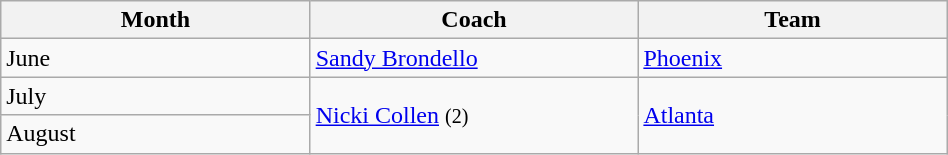<table class="wikitable" style="width: 50%">
<tr>
<th width=60>Month</th>
<th width=60>Coach</th>
<th width=60>Team</th>
</tr>
<tr>
<td>June</td>
<td><a href='#'>Sandy Brondello</a></td>
<td><a href='#'>Phoenix</a></td>
</tr>
<tr>
<td>July</td>
<td rowspan="2"><a href='#'>Nicki Collen</a> <small>(2)</small></td>
<td rowspan="2"><a href='#'>Atlanta</a></td>
</tr>
<tr>
<td>August</td>
</tr>
</table>
